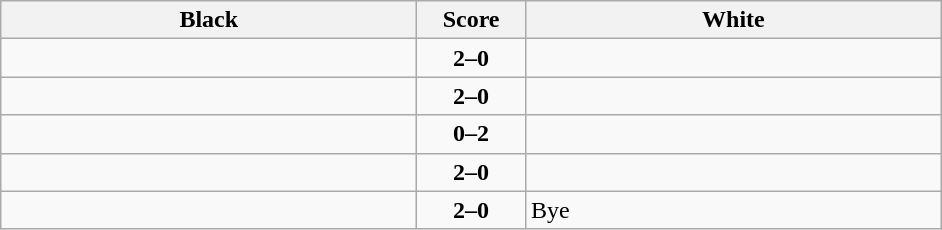<table class="wikitable" style="text-align: center;">
<tr>
<th align="right" width="270">Black</th>
<th width="65">Score</th>
<th align="left" width="270">White</th>
</tr>
<tr>
<td align=left><strong></strong></td>
<td align=center><strong>2–0</strong></td>
<td align=left></td>
</tr>
<tr>
<td align=left><strong></strong></td>
<td align=center><strong>2–0</strong></td>
<td align=left></td>
</tr>
<tr>
<td align=left></td>
<td align=center><strong>0–2</strong></td>
<td align=left><strong></strong></td>
</tr>
<tr>
<td align=left><strong></strong></td>
<td align=center><strong>2–0</strong></td>
<td align=left></td>
</tr>
<tr>
<td align=left><strong></strong></td>
<td align=center><strong>2–0</strong></td>
<td align=left>Bye</td>
</tr>
</table>
